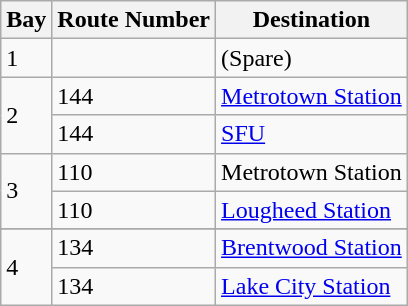<table class="wikitable">
<tr>
<th>Bay</th>
<th>Route Number</th>
<th>Destination</th>
</tr>
<tr>
<td>1</td>
<td></td>
<td>(Spare)</td>
</tr>
<tr>
<td rowspan="2">2</td>
<td>144</td>
<td><a href='#'>Metrotown Station</a></td>
</tr>
<tr>
<td>144</td>
<td><a href='#'>SFU</a></td>
</tr>
<tr>
<td rowspan="2">3</td>
<td>110</td>
<td>Metrotown Station</td>
</tr>
<tr>
<td>110</td>
<td><a href='#'>Lougheed Station</a></td>
</tr>
<tr>
</tr>
<tr>
<td rowspan="2">4</td>
<td>134</td>
<td><a href='#'>Brentwood Station</a></td>
</tr>
<tr>
<td>134</td>
<td><a href='#'>Lake City Station</a></td>
</tr>
</table>
